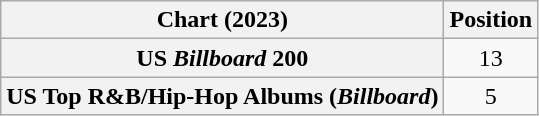<table class="wikitable sortable plainrowheaders" style="text-align:center">
<tr>
<th scope="col">Chart (2023)</th>
<th scope="col">Position</th>
</tr>
<tr>
<th scope="row">US <em>Billboard</em> 200</th>
<td>13</td>
</tr>
<tr>
<th scope="row">US Top R&B/Hip-Hop Albums (<em>Billboard</em>)</th>
<td>5</td>
</tr>
</table>
